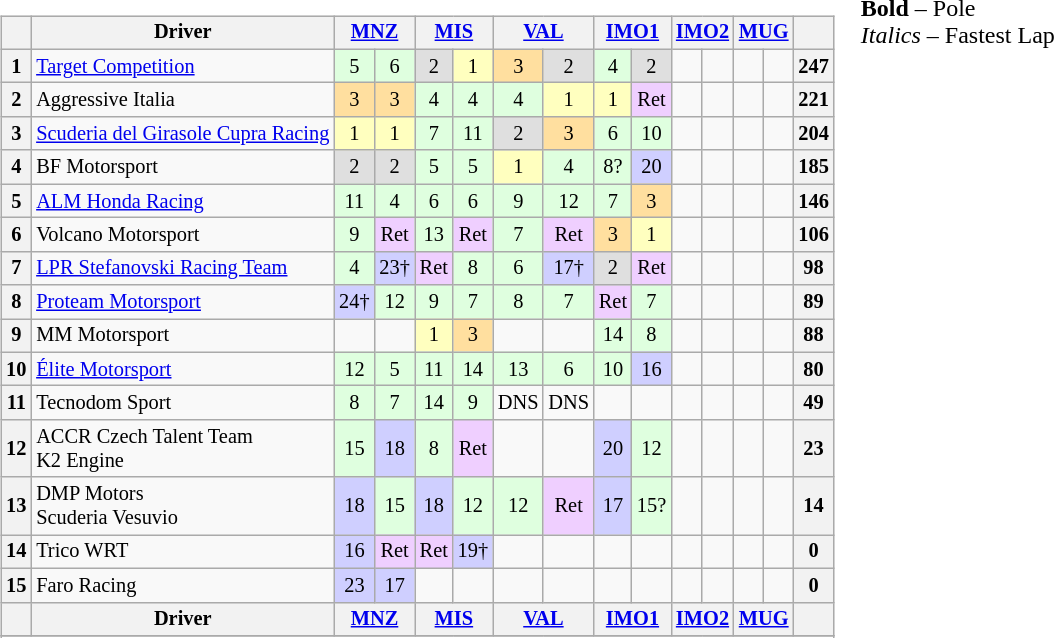<table>
<tr>
<td valign=top><br><table class="wikitable" style="font-size: 85%; text-align: center;">
<tr valign=top>
<th valign=middle></th>
<th valign=middle>Driver</th>
<th colspan=2><a href='#'>MNZ</a><br></th>
<th colspan=2><a href='#'>MIS</a><br></th>
<th colspan=2><a href='#'>VAL</a><br></th>
<th colspan=2><a href='#'>IMO1</a><br></th>
<th colspan=2><a href='#'>IMO2</a><br></th>
<th colspan=2><a href='#'>MUG</a><br></th>
<th valign=middle>  </th>
</tr>
<tr>
<th>1</th>
<td align="left"> <a href='#'>Target Competition</a></td>
<td style="background:#dfffdf;">5</td>
<td style="background:#dfffdf;">6</td>
<td style="background:#dfdfdf;">2</td>
<td style="background:#ffffbf;">1</td>
<td style="background:#ffdf9f;">3</td>
<td style="background:#dfdfdf;">2</td>
<td style="background:#dfffdf;">4</td>
<td style="background:#dfdfdf;">2</td>
<td></td>
<td></td>
<td></td>
<td></td>
<th>247</th>
</tr>
<tr>
<th>2</th>
<td align="left"> Aggressive Italia</td>
<td style="background:#ffdf9f;">3</td>
<td style="background:#ffdf9f;">3</td>
<td style="background:#dfffdf;">4</td>
<td style="background:#dfffdf;">4</td>
<td style="background:#dfffdf;">4</td>
<td style="background:#ffffbf;">1</td>
<td style="background:#ffffbf;">1</td>
<td style="background:#efcfff;">Ret</td>
<td></td>
<td></td>
<td></td>
<td></td>
<th>221</th>
</tr>
<tr>
<th>3</th>
<td align="left"> <a href='#'>Scuderia del Girasole Cupra Racing</a></td>
<td style="background:#ffffbf;">1</td>
<td style="background:#ffffbf;">1</td>
<td style="background:#dfffdf;">7</td>
<td style="background:#dfffdf;">11</td>
<td style="background:#dfdfdf;">2</td>
<td style="background:#ffdf9f;">3</td>
<td style="background:#dfffdf;">6</td>
<td style="background:#dfffdf;">10</td>
<td></td>
<td></td>
<td></td>
<td></td>
<th>204</th>
</tr>
<tr>
<th>4</th>
<td align="left"> BF Motorsport</td>
<td style="background:#dfdfdf;">2</td>
<td style="background:#dfdfdf;">2</td>
<td style="background:#dfffdf;">5</td>
<td style="background:#dfffdf;">5</td>
<td style="background:#ffffbf;">1</td>
<td style="background:#dfffdf;">4</td>
<td style="background:#dfffdf;">8?</td>
<td style="background:#cfcfff;">20</td>
<td></td>
<td></td>
<td></td>
<td></td>
<th>185</th>
</tr>
<tr>
<th>5</th>
<td align="left"> <a href='#'>ALM Honda Racing</a></td>
<td style="background:#dfffdf;">11</td>
<td style="background:#dfffdf;">4</td>
<td style="background:#dfffdf;">6</td>
<td style="background:#dfffdf;">6</td>
<td style="background:#dfffdf;">9</td>
<td style="background:#dfffdf;">12</td>
<td style="background:#dfffdf;">7</td>
<td style="background:#ffdf9f;">3</td>
<td></td>
<td></td>
<td></td>
<td></td>
<th>146</th>
</tr>
<tr>
<th>6</th>
<td align="left"> Volcano Motorsport</td>
<td style="background:#dfffdf;">9</td>
<td style="background:#efcfff;">Ret</td>
<td style="background:#dfffdf;">13</td>
<td style="background:#efcfff;">Ret</td>
<td style="background:#dfffdf;">7</td>
<td style="background:#efcfff;">Ret</td>
<td style="background:#ffdf9f;">3</td>
<td style="background:#ffffbf;">1</td>
<td></td>
<td></td>
<td></td>
<td></td>
<th>106</th>
</tr>
<tr>
<th>7</th>
<td align="left"> <a href='#'>LPR Stefanovski Racing Team</a></td>
<td style="background:#dfffdf;">4</td>
<td style="background:#cfcfff;">23†</td>
<td style="background:#efcfff;">Ret</td>
<td style="background:#dfffdf;">8</td>
<td style="background:#dfffdf;">6</td>
<td style="background:#cfcfff;">17†</td>
<td style="background:#dfdfdf;">2</td>
<td style="background:#efcfff;">Ret</td>
<td></td>
<td></td>
<td></td>
<td></td>
<th>98</th>
</tr>
<tr>
<th>8</th>
<td align="left"> <a href='#'>Proteam Motorsport</a></td>
<td style="background:#cfcfff;">24†</td>
<td style="background:#dfffdf;">12</td>
<td style="background:#dfffdf;">9</td>
<td style="background:#dfffdf;">7</td>
<td style="background:#dfffdf;">8</td>
<td style="background:#dfffdf;">7</td>
<td style="background:#efcfff;">Ret</td>
<td style="background:#dfffdf;">7</td>
<td></td>
<td></td>
<td></td>
<td></td>
<th>89</th>
</tr>
<tr>
<th>9</th>
<td align="left"> MM Motorsport</td>
<td></td>
<td></td>
<td style="background:#ffffbf;">1</td>
<td style="background:#ffdf9f;">3</td>
<td></td>
<td></td>
<td style="background:#dfffdf;">14</td>
<td style="background:#dfffdf;">8</td>
<td></td>
<td></td>
<td></td>
<td></td>
<th>88</th>
</tr>
<tr>
<th>10</th>
<td align="left"> <a href='#'>Élite Motorsport</a></td>
<td style="background:#dfffdf;">12</td>
<td style="background:#dfffdf;">5</td>
<td style="background:#dfffdf;">11</td>
<td style="background:#dfffdf;">14</td>
<td style="background:#dfffdf;">13</td>
<td style="background:#dfffdf;">6</td>
<td style="background:#dfffdf;">10</td>
<td style="background:#cfcfff;">16</td>
<td></td>
<td></td>
<td></td>
<td></td>
<th>80</th>
</tr>
<tr>
<th>11</th>
<td align="left"> Tecnodom Sport</td>
<td style="background:#dfffdf;">8</td>
<td style="background:#dfffdf;">7</td>
<td style="background:#dfffdf;">14</td>
<td style="background:#dfffdf;">9</td>
<td>DNS</td>
<td>DNS</td>
<td></td>
<td></td>
<td></td>
<td></td>
<td></td>
<td></td>
<th>49</th>
</tr>
<tr>
<th>12</th>
<td align="left"> ACCR Czech Talent Team <br>K2 Engine</td>
<td style="background:#dfffdf;">15</td>
<td style="background:#cfcfff;">18</td>
<td style="background:#dfffdf;">8</td>
<td style="background:#efcfff;">Ret</td>
<td></td>
<td></td>
<td style="background:#cfcfff;">20</td>
<td style="background:#dfffdf;">12</td>
<td></td>
<td></td>
<td></td>
<td></td>
<th>23</th>
</tr>
<tr>
<th>13</th>
<td align="left"> DMP Motors<br>Scuderia Vesuvio</td>
<td style="background:#cfcfff;">18</td>
<td style="background:#dfffdf;">15</td>
<td style="background:#cfcfff;">18</td>
<td style="background:#dfffdf;">12</td>
<td style="background:#dfffdf;">12</td>
<td style="background:#efcfff;">Ret</td>
<td style="background:#cfcfff;">17</td>
<td style="background:#dfffdf;">15?</td>
<td></td>
<td></td>
<td></td>
<td></td>
<th>14</th>
</tr>
<tr>
<th>14</th>
<td align="left"> Trico WRT</td>
<td style="background:#cfcfff;">16</td>
<td style="background:#efcfff;">Ret</td>
<td style="background:#efcfff;">Ret</td>
<td style="background:#cfcfff;">19†</td>
<td></td>
<td></td>
<td></td>
<td></td>
<td></td>
<td></td>
<td></td>
<td></td>
<th>0</th>
</tr>
<tr>
<th>15</th>
<td align="left"> Faro Racing</td>
<td style="background:#cfcfff;">23</td>
<td style="background:#cfcfff;">17</td>
<td></td>
<td></td>
<td></td>
<td></td>
<td></td>
<td></td>
<td></td>
<td></td>
<td></td>
<td></td>
<th>0</th>
</tr>
<tr valign="top">
<th valign="middle"></th>
<th valign="middle">Driver</th>
<th colspan="2"><a href='#'>MNZ</a><br></th>
<th colspan="2"><a href='#'>MIS</a><br></th>
<th colspan="2"><a href='#'>VAL</a><br></th>
<th colspan="2"><a href='#'>IMO1</a><br></th>
<th colspan="2"><a href='#'>IMO2</a><br></th>
<th colspan="2"><a href='#'>MUG</a><br></th>
<th valign="middle">  </th>
</tr>
<tr>
</tr>
<tr>
</tr>
</table>
</td>
<td valign=top><br>
<span><strong>Bold</strong> – Pole<br>
<em>Italics</em> – Fastest Lap</span></td>
</tr>
</table>
